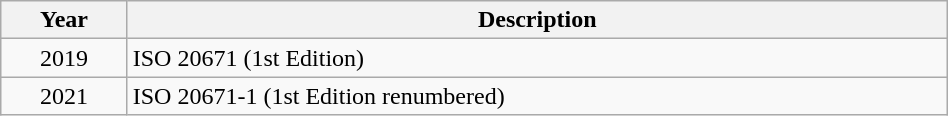<table class = "wikitable" font-size = 95%; width = 50%; background-color = transparent>
<tr>
<th>Year</th>
<th>Description</th>
</tr>
<tr>
<td align = "center">2019</td>
<td>ISO 20671 (1st Edition)</td>
</tr>
<tr>
<td align = "center">2021</td>
<td>ISO 20671-1 (1st Edition renumbered)</td>
</tr>
</table>
